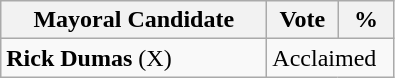<table class="wikitable">
<tr>
<th bgcolor="#DDDDFF" width="170px">Mayoral Candidate</th>
<th bgcolor="#DDDDFF" width="40px">Vote</th>
<th bgcolor="#DDDDFF" width="30px">%</th>
</tr>
<tr>
<td><strong>Rick Dumas</strong> (X)</td>
<td colspan="2">Acclaimed</td>
</tr>
</table>
